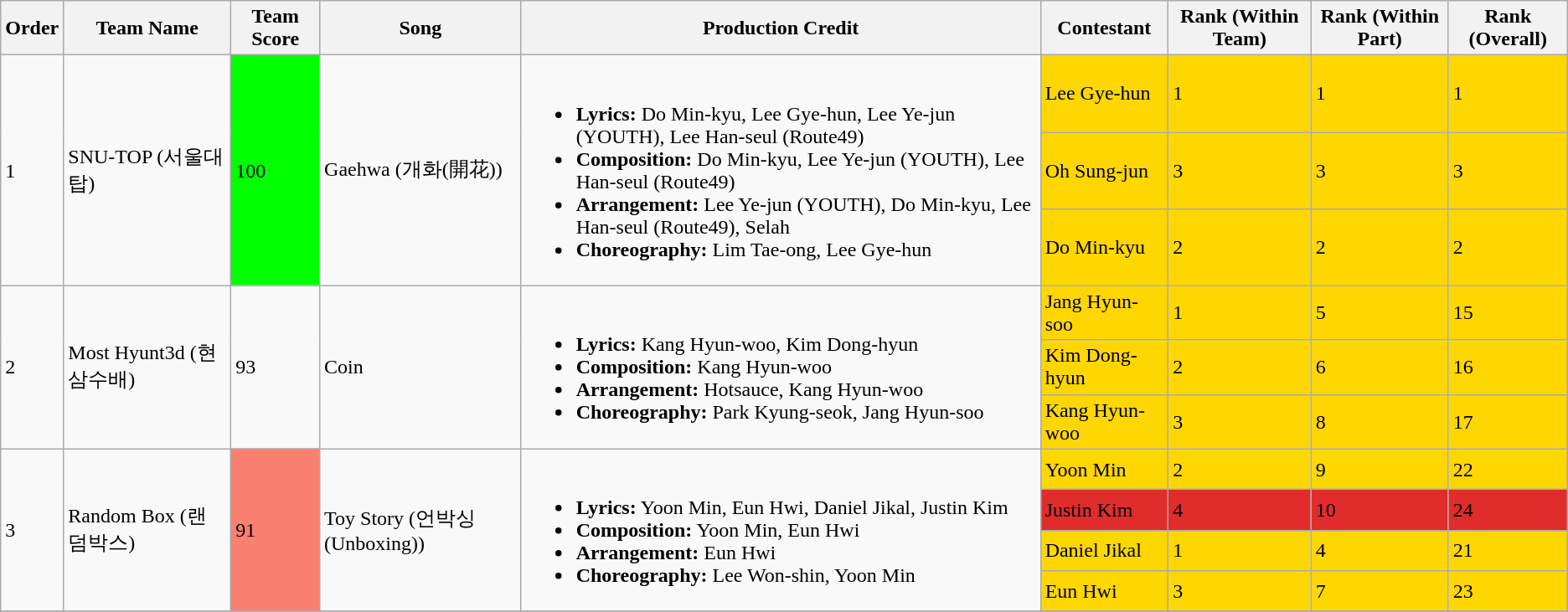<table class="wikitable">
<tr>
<th>Order</th>
<th>Team Name</th>
<th>Team Score</th>
<th>Song</th>
<th>Production Credit</th>
<th>Contestant</th>
<th>Rank (Within Team)</th>
<th>Rank (Within Part)</th>
<th>Rank (Overall)</th>
</tr>
<tr>
<td rowspan="3">1</td>
<td rowspan="3">SNU-TOP (서울대탑)</td>
<td rowspan="3" style="background:#00FF00;">100</td>
<td rowspan="3">Gaehwa (개화(開花))</td>
<td rowspan="3"><br><ul><li><strong>Lyrics:</strong> Do Min-kyu, Lee Gye-hun, Lee Ye-jun (YOUTH), Lee Han-seul (Route49)</li><li><strong>Composition:</strong> Do Min-kyu, Lee Ye-jun (YOUTH), Lee Han-seul (Route49)</li><li><strong>Arrangement:</strong> Lee Ye-jun (YOUTH), Do Min-kyu, Lee Han-seul (Route49), Selah</li><li><strong>Choreography:</strong> Lim Tae-ong, Lee Gye-hun</li></ul></td>
<td style="background:#FFD700;">Lee Gye-hun</td>
<td style="background:#FFD700;">1</td>
<td style="background:#FFD700;">1</td>
<td style="background:#FFD700;">1</td>
</tr>
<tr style="background:#FFD700;">
<td>Oh Sung-jun</td>
<td>3</td>
<td>3</td>
<td>3</td>
</tr>
<tr style="background:#FFD700;">
<td>Do Min-kyu</td>
<td>2</td>
<td>2</td>
<td>2</td>
</tr>
<tr>
<td rowspan="3">2</td>
<td rowspan="3">Most Hyunt3d (현삼수배)</td>
<td rowspan="3">93</td>
<td rowspan="3">Coin</td>
<td rowspan="3"><br><ul><li><strong>Lyrics:</strong> Kang Hyun-woo, Kim Dong-hyun</li><li><strong>Composition:</strong> Kang Hyun-woo</li><li><strong>Arrangement:</strong> Hotsauce, Kang Hyun-woo</li><li><strong>Choreography:</strong> Park Kyung-seok, Jang Hyun-soo</li></ul></td>
<td style="background:#FFD700;">Jang Hyun-soo</td>
<td style="background:#FFD700;">1</td>
<td style="background:#FFD700;">5</td>
<td style="background:#FFD700;">15</td>
</tr>
<tr style="background:#FFD700;">
<td>Kim Dong-hyun</td>
<td>2</td>
<td>6</td>
<td>16</td>
</tr>
<tr style="background:#FFD700;">
<td>Kang Hyun-woo</td>
<td>3</td>
<td>8</td>
<td>17</td>
</tr>
<tr>
<td rowspan="4">3</td>
<td rowspan="4">Random Box (랜덤박스)</td>
<td rowspan="4" style="background:salmon">91</td>
<td rowspan="4">Toy Story (언박싱(Unboxing))</td>
<td rowspan="4"><br><ul><li><strong>Lyrics:</strong> Yoon Min, Eun Hwi, Daniel Jikal, Justin Kim</li><li><strong>Composition:</strong> Yoon Min, Eun Hwi</li><li><strong>Arrangement:</strong> Eun Hwi</li><li><strong>Choreography:</strong> Lee Won-shin, Yoon Min</li></ul></td>
<td style="background:#FFD700;">Yoon Min</td>
<td style="background:#FFD700;">2</td>
<td style="background:#FFD700;">9</td>
<td style="background:#FFD700;">22</td>
</tr>
<tr style="background:#E12C2C">
<td>Justin Kim</td>
<td>4</td>
<td>10</td>
<td>24</td>
</tr>
<tr style="background:#FFD700;">
<td>Daniel Jikal</td>
<td>1</td>
<td>4</td>
<td>21</td>
</tr>
<tr style="background:#FFD700;">
<td>Eun Hwi</td>
<td>3</td>
<td>7</td>
<td>23</td>
</tr>
<tr>
</tr>
</table>
